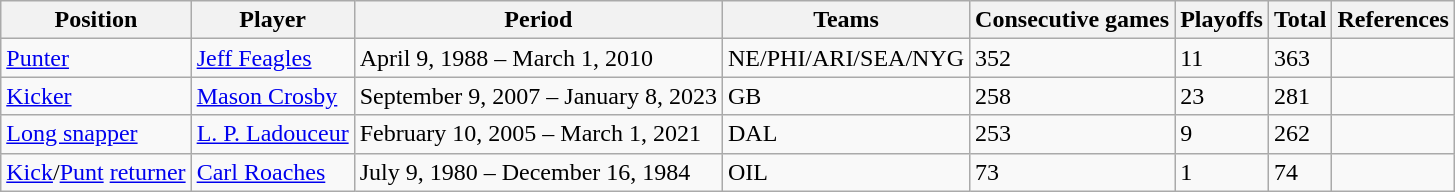<table class="wikitable">
<tr>
<th>Position</th>
<th>Player</th>
<th>Period</th>
<th>Teams</th>
<th>Consecutive games</th>
<th>Playoffs</th>
<th>Total</th>
<th>References</th>
</tr>
<tr>
<td><a href='#'>Punter</a></td>
<td><a href='#'>Jeff Feagles</a></td>
<td>April 9, 1988 – March 1, 2010</td>
<td>NE/PHI/ARI/SEA/NYG</td>
<td>352</td>
<td>11</td>
<td>363</td>
<td></td>
</tr>
<tr>
<td><a href='#'>Kicker</a></td>
<td><a href='#'>Mason Crosby</a></td>
<td>September 9, 2007 – January 8, 2023</td>
<td>GB</td>
<td>258</td>
<td>23</td>
<td>281</td>
<td></td>
</tr>
<tr>
<td><a href='#'>Long snapper</a></td>
<td><a href='#'>L. P. Ladouceur</a></td>
<td>February 10, 2005 – March 1, 2021</td>
<td>DAL</td>
<td>253</td>
<td>9</td>
<td>262</td>
<td></td>
</tr>
<tr>
<td><a href='#'>Kick</a>/<a href='#'>Punt</a> <a href='#'>returner</a></td>
<td><a href='#'>Carl Roaches</a></td>
<td>July 9, 1980 – December 16, 1984</td>
<td>OIL</td>
<td>73</td>
<td>1</td>
<td>74</td>
<td></td>
</tr>
</table>
